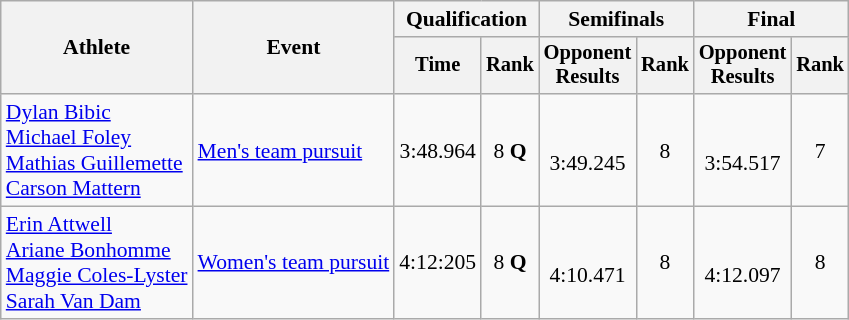<table class=wikitable style=font-size:90%;text-align:center>
<tr>
<th rowspan=2>Athlete</th>
<th rowspan=2>Event</th>
<th colspan=2>Qualification</th>
<th colspan=2>Semifinals</th>
<th colspan=2>Final</th>
</tr>
<tr style=font-size:95%>
<th>Time</th>
<th>Rank</th>
<th>Opponent<br>Results</th>
<th>Rank</th>
<th>Opponent<br>Results</th>
<th>Rank</th>
</tr>
<tr>
<td align=left><a href='#'>Dylan Bibic</a><br><a href='#'>Michael Foley</a><br><a href='#'>Mathias Guillemette</a><br><a href='#'>Carson Mattern</a></td>
<td align=left><a href='#'>Men's team pursuit</a></td>
<td>3:48.964</td>
<td>8 <strong>Q</strong></td>
<td><br> 3:49.245</td>
<td>8</td>
<td><br> 3:54.517</td>
<td>7</td>
</tr>
<tr>
<td align=left><a href='#'>Erin Attwell</a><br><a href='#'>Ariane Bonhomme</a><br><a href='#'>Maggie Coles-Lyster</a><br><a href='#'>Sarah Van Dam</a></td>
<td align=left><a href='#'>Women's team pursuit</a></td>
<td>4:12:205</td>
<td>8 <strong>Q</strong></td>
<td><br> 4:10.471</td>
<td>8</td>
<td><br> 4:12.097</td>
<td>8</td>
</tr>
</table>
